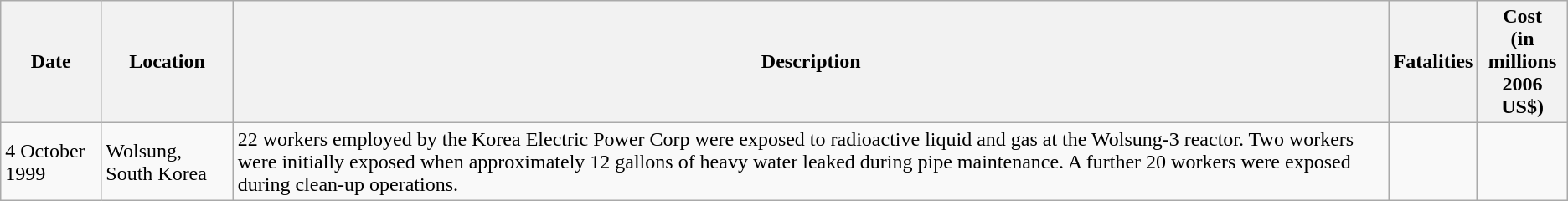<table class="wikitable sortable">
<tr>
<th>Date</th>
<th>Location</th>
<th>Description</th>
<th>Fatalities</th>
<th>Cost <br> (in millions <br> 2006 US$)</th>
</tr>
<tr>
<td>4 October 1999</td>
<td>Wolsung, South Korea</td>
<td>22 workers employed by the Korea Electric Power Corp were exposed to radioactive liquid and gas at the Wolsung-3 reactor. Two workers were initially exposed when approximately 12 gallons of heavy water leaked during pipe maintenance. A further 20 workers were exposed during clean-up operations.</td>
<td></td>
<td></td>
</tr>
</table>
